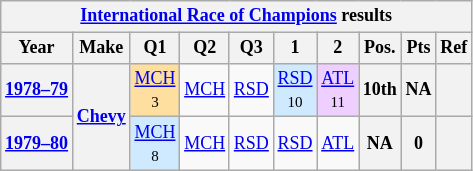<table class="wikitable" style="text-align:center; font-size:75%">
<tr>
<th colspan=10><a href='#'>International Race of Champions</a> results</th>
</tr>
<tr>
<th>Year</th>
<th>Make</th>
<th>Q1</th>
<th>Q2</th>
<th>Q3</th>
<th>1</th>
<th>2</th>
<th>Pos.</th>
<th>Pts</th>
<th>Ref</th>
</tr>
<tr>
<th><a href='#'>1978–79</a></th>
<th rowspan=2><a href='#'>Chevy</a></th>
<td style="background:#FFDF9F;"><a href='#'>MCH</a><br><small>3</small></td>
<td><a href='#'>MCH</a></td>
<td><a href='#'>RSD</a></td>
<td style="background:#CFEAFF;"><a href='#'>RSD</a><br><small>10</small></td>
<td style="background:#EFCFFF;"><a href='#'>ATL</a><br><small>11</small></td>
<th>10th</th>
<th>NA</th>
<th></th>
</tr>
<tr>
<th><a href='#'>1979–80</a></th>
<td style="background:#CFEAFF;"><a href='#'>MCH</a><br><small>8</small></td>
<td><a href='#'>MCH</a></td>
<td><a href='#'>RSD</a></td>
<td><a href='#'>RSD</a></td>
<td><a href='#'>ATL</a></td>
<th>NA</th>
<th>0</th>
<th></th>
</tr>
</table>
